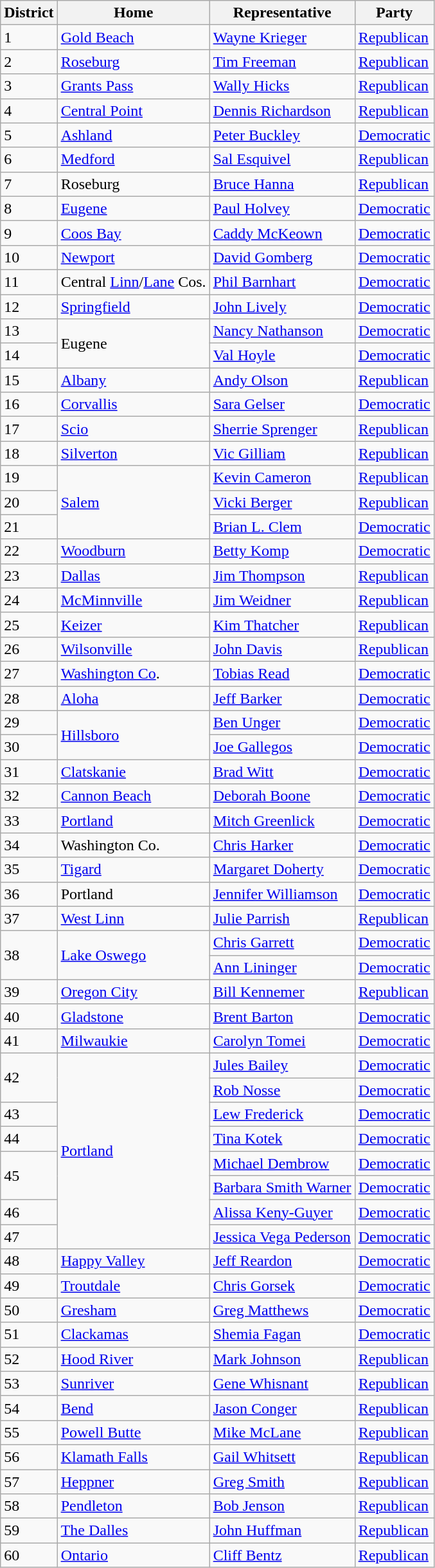<table class="wikitable">
<tr>
<th>District</th>
<th>Home</th>
<th>Representative</th>
<th>Party</th>
</tr>
<tr }>
<td>1</td>
<td><a href='#'>Gold Beach</a></td>
<td><a href='#'>Wayne Krieger</a></td>
<td><a href='#'>Republican</a></td>
</tr>
<tr>
<td>2</td>
<td><a href='#'>Roseburg</a></td>
<td><a href='#'>Tim Freeman</a></td>
<td><a href='#'>Republican</a></td>
</tr>
<tr>
<td>3</td>
<td><a href='#'>Grants Pass</a></td>
<td><a href='#'>Wally Hicks</a></td>
<td><a href='#'>Republican</a></td>
</tr>
<tr>
<td>4</td>
<td><a href='#'>Central Point</a></td>
<td><a href='#'>Dennis Richardson</a></td>
<td><a href='#'>Republican</a></td>
</tr>
<tr>
<td>5</td>
<td><a href='#'>Ashland</a></td>
<td><a href='#'>Peter Buckley</a></td>
<td><a href='#'>Democratic</a></td>
</tr>
<tr>
<td>6</td>
<td><a href='#'>Medford</a></td>
<td><a href='#'>Sal Esquivel</a></td>
<td><a href='#'>Republican</a></td>
</tr>
<tr>
<td>7</td>
<td>Roseburg</td>
<td><a href='#'>Bruce Hanna</a></td>
<td><a href='#'>Republican</a></td>
</tr>
<tr>
<td>8</td>
<td><a href='#'>Eugene</a></td>
<td><a href='#'>Paul Holvey</a></td>
<td><a href='#'>Democratic</a></td>
</tr>
<tr>
<td>9</td>
<td><a href='#'>Coos Bay</a></td>
<td><a href='#'>Caddy McKeown</a></td>
<td><a href='#'>Democratic</a></td>
</tr>
<tr>
<td>10</td>
<td><a href='#'>Newport</a></td>
<td><a href='#'>David Gomberg</a></td>
<td><a href='#'>Democratic</a></td>
</tr>
<tr>
<td>11</td>
<td>Central <a href='#'>Linn</a>/<a href='#'>Lane</a> Cos.</td>
<td><a href='#'>Phil Barnhart</a></td>
<td><a href='#'>Democratic</a></td>
</tr>
<tr>
<td>12</td>
<td><a href='#'>Springfield</a></td>
<td><a href='#'>John Lively</a></td>
<td><a href='#'>Democratic</a></td>
</tr>
<tr>
<td>13</td>
<td rowspan="2">Eugene</td>
<td><a href='#'>Nancy Nathanson</a></td>
<td><a href='#'>Democratic</a></td>
</tr>
<tr>
<td>14</td>
<td><a href='#'>Val Hoyle</a></td>
<td><a href='#'>Democratic</a></td>
</tr>
<tr>
<td>15</td>
<td><a href='#'>Albany</a></td>
<td><a href='#'>Andy Olson</a></td>
<td><a href='#'>Republican</a></td>
</tr>
<tr>
<td>16</td>
<td><a href='#'>Corvallis</a></td>
<td><a href='#'>Sara Gelser</a></td>
<td><a href='#'>Democratic</a></td>
</tr>
<tr>
<td>17</td>
<td><a href='#'>Scio</a></td>
<td><a href='#'>Sherrie Sprenger</a></td>
<td><a href='#'>Republican</a></td>
</tr>
<tr>
<td>18</td>
<td><a href='#'>Silverton</a></td>
<td><a href='#'>Vic Gilliam</a></td>
<td><a href='#'>Republican</a></td>
</tr>
<tr>
<td>19</td>
<td rowspan="3"><a href='#'>Salem</a></td>
<td><a href='#'>Kevin Cameron</a></td>
<td><a href='#'>Republican</a></td>
</tr>
<tr>
<td>20</td>
<td><a href='#'>Vicki Berger</a></td>
<td><a href='#'>Republican</a></td>
</tr>
<tr>
<td>21</td>
<td><a href='#'>Brian L. Clem</a></td>
<td><a href='#'>Democratic</a></td>
</tr>
<tr>
<td>22</td>
<td><a href='#'>Woodburn</a></td>
<td><a href='#'>Betty Komp</a></td>
<td><a href='#'>Democratic</a></td>
</tr>
<tr>
<td>23</td>
<td><a href='#'>Dallas</a></td>
<td><a href='#'>Jim Thompson</a></td>
<td><a href='#'>Republican</a></td>
</tr>
<tr>
<td>24</td>
<td><a href='#'>McMinnville</a></td>
<td><a href='#'>Jim Weidner</a></td>
<td><a href='#'>Republican</a></td>
</tr>
<tr>
<td>25</td>
<td><a href='#'>Keizer</a></td>
<td><a href='#'>Kim Thatcher</a></td>
<td><a href='#'>Republican</a></td>
</tr>
<tr>
<td>26</td>
<td><a href='#'>Wilsonville</a></td>
<td><a href='#'>John Davis</a></td>
<td><a href='#'>Republican</a></td>
</tr>
<tr>
<td>27</td>
<td><a href='#'>Washington Co</a>.</td>
<td><a href='#'>Tobias Read</a></td>
<td><a href='#'>Democratic</a></td>
</tr>
<tr>
<td>28</td>
<td><a href='#'>Aloha</a></td>
<td><a href='#'>Jeff Barker</a></td>
<td><a href='#'>Democratic</a></td>
</tr>
<tr>
<td>29</td>
<td rowspan="2"><a href='#'>Hillsboro</a></td>
<td><a href='#'>Ben Unger</a></td>
<td><a href='#'>Democratic</a></td>
</tr>
<tr>
<td>30</td>
<td><a href='#'>Joe Gallegos</a></td>
<td><a href='#'>Democratic</a></td>
</tr>
<tr>
<td>31</td>
<td><a href='#'>Clatskanie</a></td>
<td><a href='#'>Brad Witt</a></td>
<td><a href='#'>Democratic</a></td>
</tr>
<tr>
<td>32</td>
<td><a href='#'>Cannon Beach</a></td>
<td><a href='#'>Deborah Boone</a></td>
<td><a href='#'>Democratic</a></td>
</tr>
<tr>
<td>33</td>
<td><a href='#'>Portland</a></td>
<td><a href='#'>Mitch Greenlick</a></td>
<td><a href='#'>Democratic</a></td>
</tr>
<tr>
<td>34</td>
<td>Washington Co.</td>
<td><a href='#'>Chris Harker</a></td>
<td><a href='#'>Democratic</a></td>
</tr>
<tr>
<td>35</td>
<td><a href='#'>Tigard</a></td>
<td><a href='#'>Margaret Doherty</a></td>
<td><a href='#'>Democratic</a></td>
</tr>
<tr>
<td>36</td>
<td>Portland</td>
<td><a href='#'>Jennifer Williamson</a></td>
<td><a href='#'>Democratic</a></td>
</tr>
<tr>
<td>37</td>
<td><a href='#'>West Linn</a></td>
<td><a href='#'>Julie Parrish</a></td>
<td><a href='#'>Republican</a></td>
</tr>
<tr>
<td rowspan="2">38</td>
<td rowspan="2"><a href='#'>Lake Oswego</a></td>
<td><a href='#'>Chris Garrett</a></td>
<td><a href='#'>Democratic</a></td>
</tr>
<tr>
<td><a href='#'>Ann Lininger</a></td>
<td><a href='#'>Democratic</a></td>
</tr>
<tr>
<td>39</td>
<td><a href='#'>Oregon City</a></td>
<td><a href='#'>Bill Kennemer</a></td>
<td><a href='#'>Republican</a></td>
</tr>
<tr>
<td>40</td>
<td><a href='#'>Gladstone</a></td>
<td><a href='#'>Brent Barton</a></td>
<td><a href='#'>Democratic</a></td>
</tr>
<tr>
<td>41</td>
<td><a href='#'>Milwaukie</a></td>
<td><a href='#'>Carolyn Tomei</a></td>
<td><a href='#'>Democratic</a></td>
</tr>
<tr>
<td rowspan="2">42</td>
<td rowspan="8"><a href='#'>Portland</a></td>
<td><a href='#'>Jules Bailey</a></td>
<td><a href='#'>Democratic</a></td>
</tr>
<tr>
<td><a href='#'>Rob Nosse</a></td>
<td><a href='#'>Democratic</a></td>
</tr>
<tr>
<td>43</td>
<td><a href='#'>Lew Frederick</a></td>
<td><a href='#'>Democratic</a></td>
</tr>
<tr>
<td>44</td>
<td><a href='#'>Tina Kotek</a></td>
<td><a href='#'>Democratic</a></td>
</tr>
<tr>
<td rowspan=2>45</td>
<td><a href='#'>Michael Dembrow</a></td>
<td><a href='#'>Democratic</a></td>
</tr>
<tr>
<td><a href='#'>Barbara Smith Warner</a></td>
<td><a href='#'>Democratic</a></td>
</tr>
<tr>
<td>46</td>
<td><a href='#'>Alissa Keny-Guyer</a></td>
<td><a href='#'>Democratic</a></td>
</tr>
<tr>
<td>47</td>
<td><a href='#'>Jessica Vega Pederson</a></td>
<td><a href='#'>Democratic</a></td>
</tr>
<tr>
<td>48</td>
<td><a href='#'>Happy Valley</a></td>
<td><a href='#'>Jeff Reardon</a></td>
<td><a href='#'>Democratic</a></td>
</tr>
<tr>
<td>49</td>
<td><a href='#'>Troutdale</a></td>
<td><a href='#'>Chris Gorsek</a></td>
<td><a href='#'>Democratic</a></td>
</tr>
<tr>
<td>50</td>
<td><a href='#'>Gresham</a></td>
<td><a href='#'>Greg Matthews</a></td>
<td><a href='#'>Democratic</a></td>
</tr>
<tr>
<td>51</td>
<td><a href='#'>Clackamas</a></td>
<td><a href='#'>Shemia Fagan</a></td>
<td><a href='#'>Democratic</a></td>
</tr>
<tr>
<td>52</td>
<td><a href='#'>Hood River</a></td>
<td><a href='#'>Mark Johnson</a></td>
<td><a href='#'>Republican</a></td>
</tr>
<tr>
<td>53</td>
<td><a href='#'>Sunriver</a></td>
<td><a href='#'>Gene Whisnant</a></td>
<td><a href='#'>Republican</a></td>
</tr>
<tr>
<td>54</td>
<td><a href='#'>Bend</a></td>
<td><a href='#'>Jason Conger</a></td>
<td><a href='#'>Republican</a></td>
</tr>
<tr>
<td>55</td>
<td><a href='#'>Powell Butte</a></td>
<td><a href='#'>Mike McLane</a></td>
<td><a href='#'>Republican</a></td>
</tr>
<tr>
<td>56</td>
<td><a href='#'>Klamath Falls</a></td>
<td><a href='#'>Gail Whitsett</a></td>
<td><a href='#'>Republican</a></td>
</tr>
<tr>
<td>57</td>
<td><a href='#'>Heppner</a></td>
<td><a href='#'>Greg Smith</a></td>
<td><a href='#'>Republican</a></td>
</tr>
<tr>
<td>58</td>
<td><a href='#'>Pendleton</a></td>
<td><a href='#'>Bob Jenson</a></td>
<td><a href='#'>Republican</a></td>
</tr>
<tr>
<td>59</td>
<td><a href='#'>The Dalles</a></td>
<td><a href='#'>John Huffman</a></td>
<td><a href='#'>Republican</a></td>
</tr>
<tr>
<td>60</td>
<td><a href='#'>Ontario</a></td>
<td><a href='#'>Cliff Bentz</a></td>
<td><a href='#'>Republican</a></td>
</tr>
</table>
